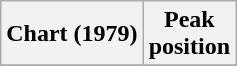<table class="wikitable plainrowheaders">
<tr>
<th scope="col">Chart (1979)</th>
<th scope="col">Peak<br>position</th>
</tr>
<tr>
</tr>
</table>
